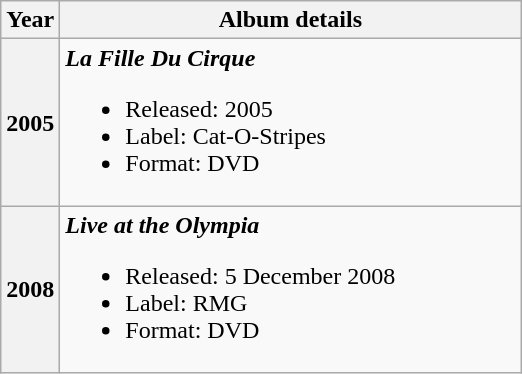<table class="wikitable" style="text-align: left;">
<tr>
<th scope="col">Year</th>
<th scope="col" style="width:300px;">Album details</th>
</tr>
<tr>
<th scope="row">2005</th>
<td><strong><em>La Fille Du Cirque</em></strong><br><ul><li>Released: 2005</li><li>Label: Cat-O-Stripes</li><li>Format: DVD</li></ul></td>
</tr>
<tr>
<th scope="row">2008</th>
<td><strong><em>Live at the Olympia</em></strong><br><ul><li>Released: 5 December 2008</li><li>Label: RMG</li><li>Format: DVD</li></ul></td>
</tr>
</table>
